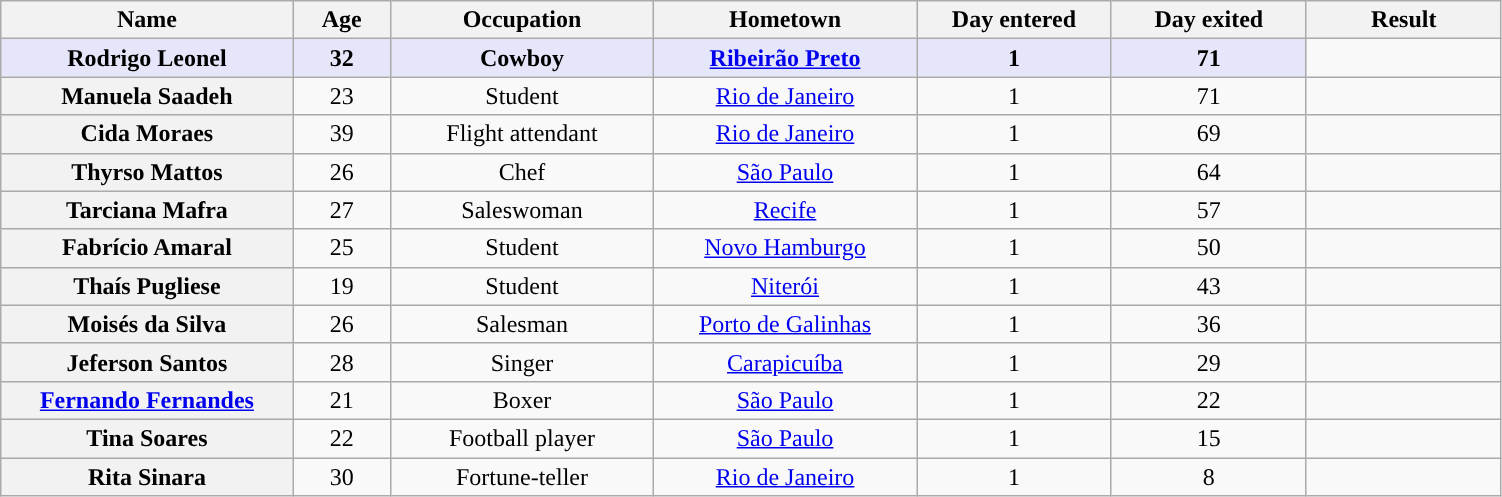<table class="wikitable sortable" style="text-align:center;">
<tr>
<th scope="col" width="15.0%">Name</th>
<th scope="col" width="05.0%">Age</th>
<th scope="col" width="13.5%">Occupation</th>
<th scope="col" width="13.5%">Hometown</th>
<th scope="col" width="10.0%">Day entered</th>
<th scope="col" width="10.0%">Day exited</th>
<th scope="col" width="10.0%">Result</th>
</tr>
<tr>
<td bgcolor="E6E6FA"><strong>Rodrigo Leonel</strong></td>
<td bgcolor="E6E6FA"><strong>32</strong></td>
<td bgcolor="E6E6FA"><strong>Cowboy</strong></td>
<td bgcolor="E6E6FA"><strong><a href='#'>Ribeirão Preto</a></strong></td>
<td bgcolor="E6E6FA"><strong>1</strong></td>
<td bgcolor="E6E6FA"><strong>71</strong></td>
<td></td>
</tr>
<tr>
<th>Manuela Saadeh</th>
<td>23</td>
<td>Student</td>
<td><a href='#'>Rio de Janeiro</a></td>
<td>1</td>
<td>71</td>
<td></td>
</tr>
<tr>
<th>Cida Moraes</th>
<td>39</td>
<td>Flight attendant</td>
<td><a href='#'>Rio de Janeiro</a></td>
<td>1</td>
<td>69</td>
<td></td>
</tr>
<tr>
<th>Thyrso Mattos</th>
<td>26</td>
<td>Chef</td>
<td><a href='#'>São Paulo</a></td>
<td>1</td>
<td>64</td>
<td></td>
</tr>
<tr>
<th>Tarciana Mafra</th>
<td>27</td>
<td>Saleswoman</td>
<td><a href='#'>Recife</a></td>
<td>1</td>
<td>57</td>
<td></td>
</tr>
<tr>
<th>Fabrício Amaral</th>
<td>25</td>
<td>Student</td>
<td><a href='#'>Novo Hamburgo</a></td>
<td>1</td>
<td>50</td>
<td></td>
</tr>
<tr>
<th>Thaís Pugliese</th>
<td>19</td>
<td>Student</td>
<td><a href='#'>Niterói</a></td>
<td>1</td>
<td>43</td>
<td></td>
</tr>
<tr>
<th>Moisés da Silva</th>
<td>26</td>
<td>Salesman</td>
<td><a href='#'>Porto de Galinhas</a></td>
<td>1</td>
<td>36</td>
<td></td>
</tr>
<tr>
<th>Jeferson Santos</th>
<td>28</td>
<td>Singer</td>
<td><a href='#'>Carapicuíba</a></td>
<td>1</td>
<td>29</td>
<td></td>
</tr>
<tr>
<th><a href='#'>Fernando Fernandes</a></th>
<td>21</td>
<td>Boxer</td>
<td><a href='#'>São Paulo</a></td>
<td>1</td>
<td>22</td>
<td></td>
</tr>
<tr>
<th>Tina Soares</th>
<td>22</td>
<td>Football player</td>
<td><a href='#'>São Paulo</a></td>
<td>1</td>
<td>15</td>
<td></td>
</tr>
<tr>
<th>Rita Sinara</th>
<td>30</td>
<td>Fortune-teller</td>
<td><a href='#'>Rio de Janeiro</a></td>
<td>1</td>
<td>8</td>
<td></td>
</tr>
</table>
